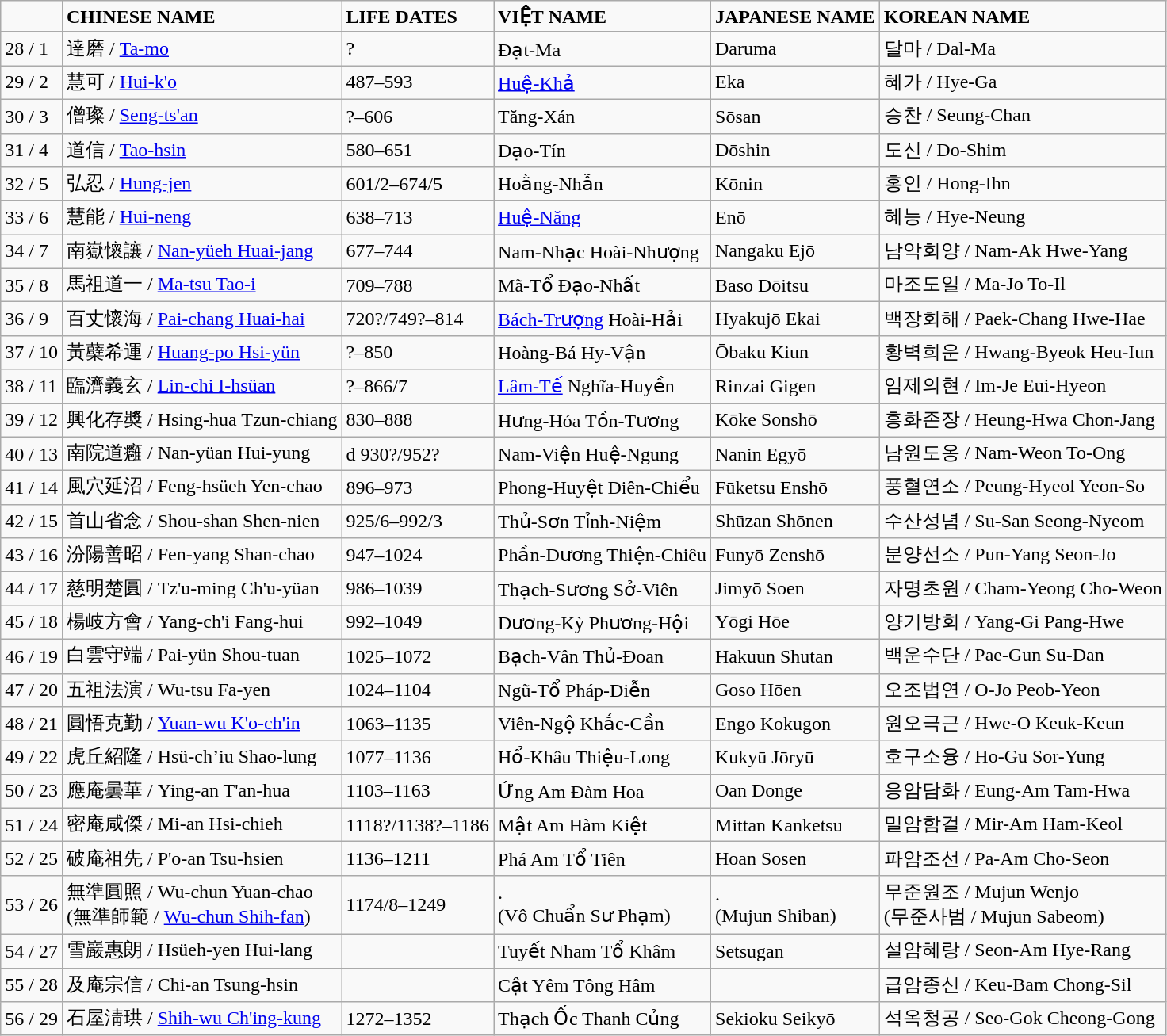<table class="wikitable" style="border:1px solid black">
<tr>
<td></td>
<td><strong>CHINESE</strong> <strong>NAME</strong></td>
<td><strong>LIFE</strong> <strong>DATES</strong></td>
<td><strong>VIỆT</strong> <strong>NAME</strong></td>
<td><strong>JAPANESE</strong> <strong>NAME</strong></td>
<td><strong>KOREAN</strong> <strong>NAME</strong></td>
</tr>
<tr>
<td>28 / 1</td>
<td>達磨 / <a href='#'>Ta-mo</a></td>
<td>?</td>
<td>Đạt-Ma</td>
<td>Daruma</td>
<td>달마 / Dal-Ma</td>
</tr>
<tr>
<td>29 / 2</td>
<td>慧可 / <a href='#'>Hui-k'o</a></td>
<td>487–593</td>
<td><a href='#'>Huệ-Khả</a></td>
<td>Eka</td>
<td>혜가 / Hye-Ga</td>
</tr>
<tr>
<td>30 / 3</td>
<td>僧璨 / <a href='#'>Seng-ts'an</a></td>
<td>?–606</td>
<td>Tăng-Xán</td>
<td>Sōsan</td>
<td>승찬 / Seung-Chan</td>
</tr>
<tr>
<td>31 / 4</td>
<td>道信 / <a href='#'>Tao-hsin</a></td>
<td>580–651</td>
<td>Đạo-Tín</td>
<td>Dōshin</td>
<td>도신 / Do-Shim</td>
</tr>
<tr>
<td>32 / 5</td>
<td>弘忍 / <a href='#'>Hung-jen</a></td>
<td>601/2–674/5</td>
<td>Hoằng-Nhẫn</td>
<td>Kōnin</td>
<td>홍인 / Hong-Ihn</td>
</tr>
<tr>
<td>33 / 6</td>
<td>慧能 / <a href='#'>Hui-neng</a></td>
<td>638–713</td>
<td><a href='#'>Huệ-Năng</a></td>
<td>Enō</td>
<td>혜능 / Hye-Neung</td>
</tr>
<tr>
<td>34 / 7</td>
<td>南嶽懷讓 / <a href='#'>Nan-yüeh Huai-jang</a></td>
<td>677–744</td>
<td>Nam-Nhạc Hoài-Nhượng</td>
<td>Nangaku Ejō</td>
<td>남악회양 / Nam-Ak Hwe-Yang</td>
</tr>
<tr>
<td>35 / 8</td>
<td>馬祖道一 / <a href='#'>Ma-tsu Tao-i</a></td>
<td>709–788</td>
<td>Mã-Tổ Đạo-Nhất</td>
<td>Baso Dōitsu</td>
<td>마조도일 / Ma-Jo To-Il</td>
</tr>
<tr>
<td>36 / 9</td>
<td>百丈懷海 / <a href='#'>Pai-chang Huai-hai</a></td>
<td>720?/749?–814</td>
<td><a href='#'>Bách-Trượng</a> Hoài-Hải</td>
<td>Hyakujō Ekai</td>
<td>백장회해 / Paek-Chang Hwe-Hae</td>
</tr>
<tr>
<td>37 / 10</td>
<td>黃蘗希運 / <a href='#'>Huang-po Hsi-yün</a></td>
<td>?–850</td>
<td>Hoàng-Bá Hy-Vận</td>
<td>Ōbaku Kiun</td>
<td>황벽희운 / Hwang-Byeok Heu-Iun</td>
</tr>
<tr>
<td>38 / 11</td>
<td>臨濟義玄 / <a href='#'>Lin-chi I-hsüan</a></td>
<td>?–866/7</td>
<td><a href='#'>Lâm-Tế</a> Nghĩa-Huyền</td>
<td>Rinzai Gigen</td>
<td>임제의현 / Im-Je Eui-Hyeon</td>
</tr>
<tr>
<td>39 / 12</td>
<td>興化存奬 / Hsing-hua Tzun-chiang</td>
<td>830–888</td>
<td>Hưng-Hóa Tồn-Tương</td>
<td>Kōke Sonshō</td>
<td>흥화존장 / Heung-Hwa Chon-Jang</td>
</tr>
<tr>
<td>40 / 13</td>
<td>南院道癰 / Nan-yüan Hui-yung</td>
<td>d 930?/952?</td>
<td>Nam-Viện Huệ-Ngung</td>
<td>Nanin Egyō</td>
<td>남원도옹 / Nam-Weon To-Ong</td>
</tr>
<tr>
<td>41 / 14</td>
<td>風穴延沼 / Feng-hsüeh Yen-chao</td>
<td>896–973</td>
<td>Phong-Huyệt Diên-Chiểu</td>
<td>Fūketsu Enshō</td>
<td>풍혈연소 / Peung-Hyeol Yeon-So</td>
</tr>
<tr>
<td>42 / 15</td>
<td>首山省念 / Shou-shan Shen-nien</td>
<td>925/6–992/3</td>
<td>Thủ-Sơn Tỉnh-Niệm</td>
<td>Shūzan Shōnen</td>
<td>수산성념 / Su-San Seong-Nyeom</td>
</tr>
<tr>
<td>43 / 16</td>
<td>汾陽善昭 / Fen-yang Shan-chao</td>
<td>947–1024</td>
<td>Phần-Dương Thiện-Chiêu</td>
<td>Funyō Zenshō</td>
<td>분양선소 / Pun-Yang Seon-Jo</td>
</tr>
<tr>
<td>44 / 17</td>
<td>慈明楚圓 / Tz'u-ming Ch'u-yüan</td>
<td>986–1039</td>
<td>Thạch-Sương Sở-Viên</td>
<td>Jimyō Soen</td>
<td>자명초원 / Cham-Yeong Cho-Weon</td>
</tr>
<tr>
<td>45 / 18</td>
<td>楊岐方會 / Yang-ch'i Fang-hui</td>
<td>992–1049</td>
<td>Dương-Kỳ Phương-Hội</td>
<td>Yōgi Hōe</td>
<td>양기방회 / Yang-Gi Pang-Hwe</td>
</tr>
<tr>
<td>46 / 19</td>
<td>白雲守端 / Pai-yün Shou-tuan</td>
<td>1025–1072</td>
<td>Bạch-Vân Thủ-Đoan</td>
<td>Hakuun Shutan</td>
<td>백운수단 / Pae-Gun Su-Dan</td>
</tr>
<tr>
<td>47 / 20</td>
<td>五祖法演 / Wu-tsu Fa-yen</td>
<td>1024–1104</td>
<td>Ngũ-Tổ Pháp-Diễn</td>
<td>Goso Hōen</td>
<td>오조법연 / O-Jo Peob-Yeon</td>
</tr>
<tr>
<td>48 / 21</td>
<td>圓悟克勤 / <a href='#'>Yuan-wu K'o-ch'in</a></td>
<td>1063–1135</td>
<td>Viên-Ngộ Khắc-Cần</td>
<td>Engo Kokugon</td>
<td>원오극근 / Hwe-O Keuk-Keun</td>
</tr>
<tr>
<td>49 / 22</td>
<td>虎丘紹隆 / Hsü-ch’iu Shao-lung</td>
<td>1077–1136</td>
<td>Hổ-Khâu Thiệu-Long</td>
<td>Kukyū Jōryū</td>
<td>호구소융 / Ho-Gu Sor-Yung</td>
</tr>
<tr>
<td>50 / 23</td>
<td>應庵曇華 / Ying-an T'an-hua</td>
<td>1103–1163</td>
<td>Ứng Am Đàm Hoa</td>
<td>Oan Donge</td>
<td>응암담화 / Eung-Am Tam-Hwa</td>
</tr>
<tr>
<td>51 / 24</td>
<td>密庵咸傑 / Mi-an Hsi-chieh</td>
<td>1118?/1138?–1186</td>
<td>Mật Am Hàm Kiệt</td>
<td>Mittan Kanketsu</td>
<td>밀암함걸 / Mir-Am Ham-Keol</td>
</tr>
<tr>
<td>52 / 25</td>
<td>破庵祖先 / P'o-an Tsu-hsien</td>
<td>1136–1211</td>
<td>Phá Am Tổ Tiên</td>
<td>Hoan Sosen</td>
<td>파암조선 / Pa-Am Cho-Seon</td>
</tr>
<tr>
<td>53 / 26</td>
<td>無準圓照 / Wu-chun Yuan-chao<br>(無準師範 / <a href='#'>Wu-chun Shih-fan</a>)</td>
<td>1174/8–1249</td>
<td>.<br>(Vô Chuẩn Sư Phạm)</td>
<td>.<br>(Mujun Shiban)</td>
<td>무준원조 / Mujun Wenjo<br>(무준사범 / Mujun Sabeom)</td>
</tr>
<tr>
<td>54 / 27</td>
<td>雪巖惠朗 / Hsüeh-yen Hui-lang</td>
<td></td>
<td>Tuyết Nham Tổ Khâm</td>
<td>Setsugan</td>
<td>설암혜랑 / Seon-Am Hye-Rang</td>
</tr>
<tr>
<td>55 / 28</td>
<td>及庵宗信 / Chi-an Tsung-hsin</td>
<td></td>
<td>Cật Yêm Tông Hâm</td>
<td></td>
<td>급암종신 / Keu-Bam Chong-Sil</td>
</tr>
<tr>
<td>56 / 29</td>
<td>石屋淸珙 / <a href='#'>Shih-wu Ch'ing-kung</a></td>
<td>1272–1352</td>
<td>Thạch Ốc Thanh Củng</td>
<td>Sekioku Seikyō</td>
<td>석옥청공 / Seo-Gok Cheong-Gong</td>
</tr>
</table>
